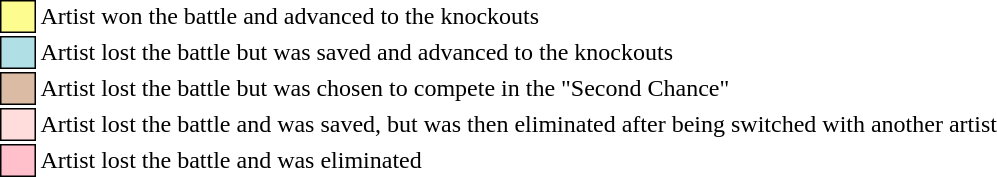<table class="toccolours" style="font-size:100%">
<tr>
<td style="background:#fdfc8f; border: 1px solid black">     </td>
<td>Artist won the battle and advanced to the knockouts</td>
</tr>
<tr>
<td style="background:#B0E0E6; border: 1px solid black">     </td>
<td>Artist lost the battle but was saved and advanced to the knockouts</td>
</tr>
<tr>
<td style="background:#dbbba4; border: 1px solid black">     </td>
<td>Artist lost the battle but was chosen to compete in the "Second Chance"</td>
</tr>
<tr>
<td style="background:#ffdddd; border: 1px solid black">     </td>
<td>Artist lost the battle and was saved, but was then eliminated after being switched with another artist</td>
</tr>
<tr>
<td style="background: pink; border: 1px solid black">     </td>
<td>Artist lost the battle and was eliminated</td>
</tr>
</table>
